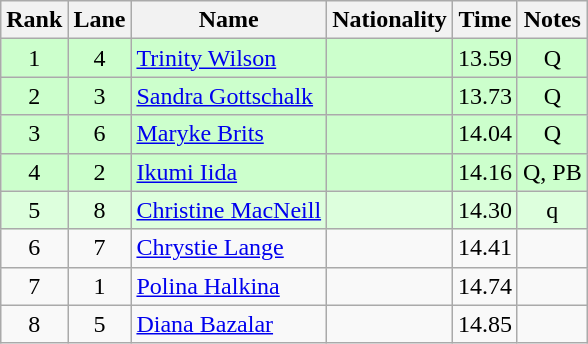<table class="wikitable sortable" style="text-align:center">
<tr>
<th>Rank</th>
<th>Lane</th>
<th>Name</th>
<th>Nationality</th>
<th>Time</th>
<th>Notes</th>
</tr>
<tr bgcolor=ccffcc>
<td align=center>1</td>
<td align=center>4</td>
<td align=left><a href='#'>Trinity Wilson</a></td>
<td align=left></td>
<td>13.59</td>
<td>Q</td>
</tr>
<tr bgcolor=ccffcc>
<td align=center>2</td>
<td align=center>3</td>
<td align=left><a href='#'>Sandra Gottschalk</a></td>
<td align=left></td>
<td>13.73</td>
<td>Q</td>
</tr>
<tr bgcolor=ccffcc>
<td align=center>3</td>
<td align=center>6</td>
<td align=left><a href='#'>Maryke Brits</a></td>
<td align=left></td>
<td>14.04</td>
<td>Q</td>
</tr>
<tr bgcolor=ccffcc>
<td align=center>4</td>
<td align=center>2</td>
<td align=left><a href='#'>Ikumi Iida</a></td>
<td align=left></td>
<td>14.16</td>
<td>Q, PB</td>
</tr>
<tr bgcolor=ddffdd>
<td align=center>5</td>
<td align=center>8</td>
<td align=left><a href='#'>Christine MacNeill</a></td>
<td align=left></td>
<td>14.30</td>
<td>q</td>
</tr>
<tr>
<td align=center>6</td>
<td align=center>7</td>
<td align=left><a href='#'>Chrystie Lange</a></td>
<td align=left></td>
<td>14.41</td>
<td></td>
</tr>
<tr>
<td align=center>7</td>
<td align=center>1</td>
<td align=left><a href='#'>Polina Halkina</a></td>
<td align=left></td>
<td>14.74</td>
<td></td>
</tr>
<tr>
<td align=center>8</td>
<td align=center>5</td>
<td align=left><a href='#'>Diana Bazalar</a></td>
<td align=left></td>
<td>14.85</td>
<td></td>
</tr>
</table>
